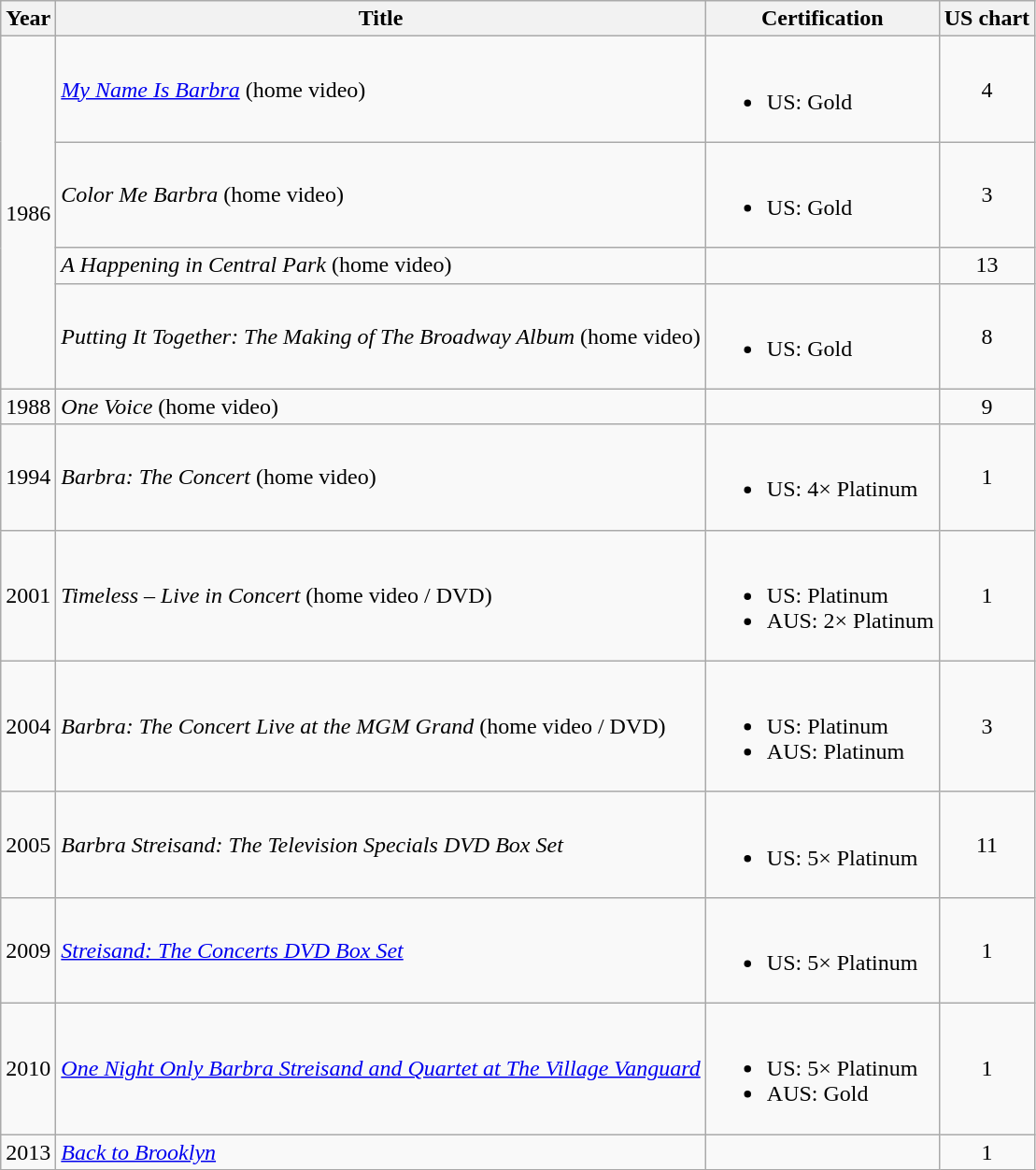<table class="wikitable">
<tr>
<th>Year</th>
<th>Title</th>
<th>Certification</th>
<th>US chart</th>
</tr>
<tr>
<td rowspan="4">1986</td>
<td><em><a href='#'>My Name Is Barbra</a></em> (home video)</td>
<td><br><ul><li>US: Gold</li></ul></td>
<td style="text-align:center;">4</td>
</tr>
<tr>
<td><em>Color Me Barbra</em> (home video)</td>
<td><br><ul><li>US: Gold</li></ul></td>
<td style="text-align:center;">3</td>
</tr>
<tr>
<td><em>A Happening in Central Park</em> (home video)</td>
<td></td>
<td style="text-align:center;">13</td>
</tr>
<tr>
<td><em>Putting It Together: The Making of The Broadway Album</em> (home video)</td>
<td><br><ul><li>US: Gold</li></ul></td>
<td style="text-align:center;">8</td>
</tr>
<tr>
<td>1988</td>
<td><em>One Voice</em> (home video)</td>
<td></td>
<td style="text-align:center;">9</td>
</tr>
<tr>
<td>1994</td>
<td><em>Barbra: The Concert</em> (home video)</td>
<td><br><ul><li>US: 4× Platinum</li></ul></td>
<td style="text-align:center;">1</td>
</tr>
<tr>
<td>2001</td>
<td><em>Timeless – Live in Concert</em> (home video / DVD)</td>
<td><br><ul><li>US: Platinum</li><li>AUS: 2× Platinum</li></ul></td>
<td style="text-align:center;">1</td>
</tr>
<tr>
<td>2004</td>
<td><em>Barbra: The Concert Live at the MGM Grand</em> (home video / DVD)</td>
<td><br><ul><li>US: Platinum</li><li>AUS: Platinum</li></ul></td>
<td style="text-align:center;">3</td>
</tr>
<tr>
<td>2005</td>
<td><em>Barbra Streisand: The Television Specials DVD Box Set</em></td>
<td><br><ul><li>US: 5× Platinum</li></ul></td>
<td style="text-align:center;">11</td>
</tr>
<tr>
<td>2009</td>
<td><em><a href='#'>Streisand: The Concerts DVD Box Set</a></em></td>
<td><br><ul><li>US: 5× Platinum</li></ul></td>
<td style="text-align:center;">1</td>
</tr>
<tr>
<td>2010</td>
<td><em><a href='#'>One Night Only Barbra Streisand and Quartet at The Village Vanguard</a></em></td>
<td><br><ul><li>US: 5× Platinum</li><li>AUS: Gold</li></ul></td>
<td style="text-align:center;">1</td>
</tr>
<tr>
<td>2013</td>
<td><em><a href='#'>Back to Brooklyn</a></em></td>
<td></td>
<td style="text-align:center;">1</td>
</tr>
</table>
